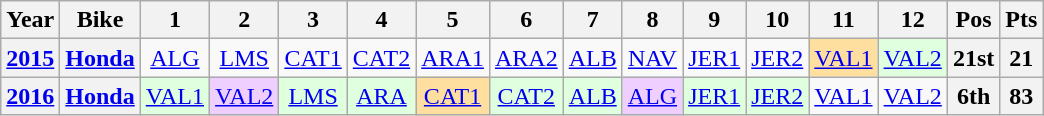<table class="wikitable" style="text-align:center;">
<tr>
<th>Year</th>
<th>Bike</th>
<th>1</th>
<th>2</th>
<th>3</th>
<th>4</th>
<th>5</th>
<th>6</th>
<th>7</th>
<th>8</th>
<th>9</th>
<th>10</th>
<th>11</th>
<th>12</th>
<th>Pos</th>
<th>Pts</th>
</tr>
<tr>
<th><a href='#'>2015</a></th>
<th><a href='#'>Honda</a></th>
<td><a href='#'>ALG</a></td>
<td><a href='#'>LMS</a></td>
<td><a href='#'>CAT1</a></td>
<td><a href='#'>CAT2</a></td>
<td><a href='#'>ARA1</a></td>
<td><a href='#'>ARA2</a></td>
<td><a href='#'>ALB</a></td>
<td><a href='#'>NAV</a></td>
<td><a href='#'>JER1</a></td>
<td><a href='#'>JER2</a></td>
<td style="background:#FFDF9F;"><a href='#'>VAL1</a><br></td>
<td style="background:#DFFFDF;"><a href='#'>VAL2</a><br></td>
<th>21st</th>
<th>21</th>
</tr>
<tr>
<th><a href='#'>2016</a></th>
<th><a href='#'>Honda</a></th>
<td style="background:#DFFFDF;"><a href='#'>VAL1</a><br></td>
<td style="background:#EFCFFF;"><a href='#'>VAL2</a><br></td>
<td style="background:#DFFFDF;"><a href='#'>LMS</a><br></td>
<td style="background:#DFFFDF;"><a href='#'>ARA</a><br></td>
<td style="background:#FFDF9F;"><a href='#'>CAT1</a><br></td>
<td style="background:#DFFFDF;"><a href='#'>CAT2</a><br></td>
<td style="background:#DFFFDF;"><a href='#'>ALB</a><br></td>
<td style="background:#EFCFFF;"><a href='#'>ALG</a><br></td>
<td style="background:#DFFFDF;"><a href='#'>JER1</a><br></td>
<td style="background:#DFFFDF;"><a href='#'>JER2</a><br></td>
<td><a href='#'>VAL1</a></td>
<td><a href='#'>VAL2</a></td>
<th>6th</th>
<th>83</th>
</tr>
</table>
